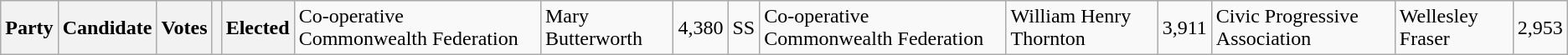<table class="wikitable">
<tr>
<th colspan="2">Party</th>
<th>Candidate</th>
<th>Votes</th>
<th></th>
<th>Elected<br>



</th>
<td>Co-operative Commonwealth Federation</td>
<td>Mary Butterworth</td>
<td align="right">4,380</td>
<td>SS<br></td>
<td>Co-operative Commonwealth Federation</td>
<td>William Henry Thornton</td>
<td align="right">3,911<br></td>
<td>Civic Progressive Association</td>
<td>Wellesley Fraser</td>
<td align="right">2,953</td>
</tr>
</table>
